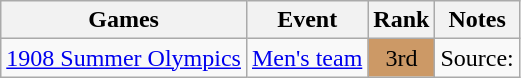<table class="wikitable" style=" text-align:center;">
<tr>
<th>Games</th>
<th>Event</th>
<th>Rank</th>
<th>Notes</th>
</tr>
<tr>
<td><a href='#'>1908 Summer Olympics</a></td>
<td><a href='#'>Men's team</a></td>
<td style=background-color:#cc9966>3rd</td>
<td>Source: </td>
</tr>
</table>
